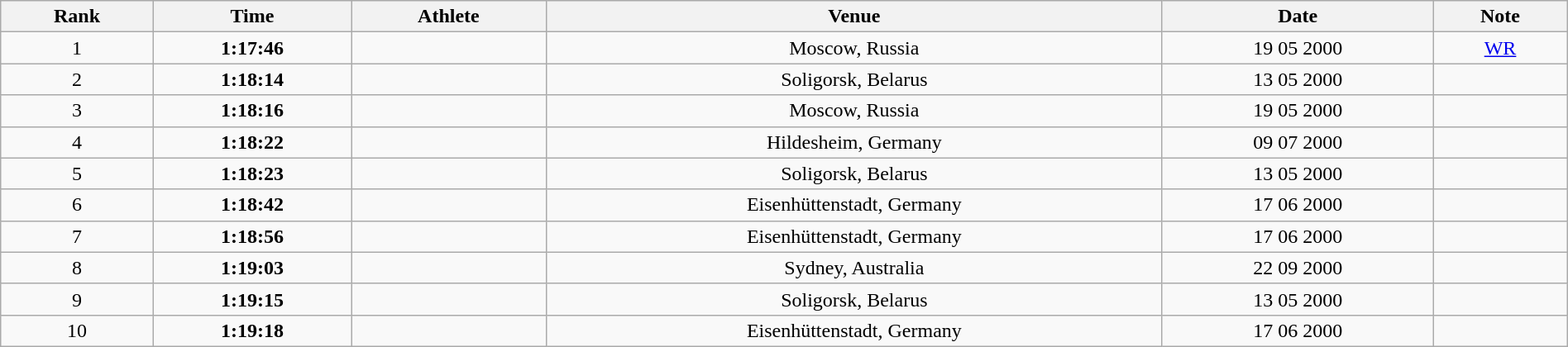<table class="wikitable" style="text-align:center; width:100%">
<tr>
<th>Rank</th>
<th>Time</th>
<th>Athlete</th>
<th>Venue</th>
<th>Date</th>
<th>Note</th>
</tr>
<tr>
<td>1</td>
<td><strong>1:17:46</strong></td>
<td align=left></td>
<td>Moscow, Russia</td>
<td>19 05 2000</td>
<td><a href='#'>WR</a></td>
</tr>
<tr>
<td>2</td>
<td><strong>1:18:14</strong></td>
<td align=left></td>
<td>Soligorsk, Belarus</td>
<td>13 05 2000</td>
<td></td>
</tr>
<tr>
<td>3</td>
<td><strong>1:18:16</strong></td>
<td align=left></td>
<td>Moscow, Russia</td>
<td>19 05 2000</td>
<td></td>
</tr>
<tr>
<td>4</td>
<td><strong>1:18:22</strong></td>
<td align=left></td>
<td>Hildesheim, Germany</td>
<td>09 07 2000</td>
<td></td>
</tr>
<tr>
<td>5</td>
<td><strong>1:18:23</strong></td>
<td align=left></td>
<td>Soligorsk, Belarus</td>
<td>13 05 2000</td>
<td></td>
</tr>
<tr>
<td>6</td>
<td><strong>1:18:42</strong></td>
<td align=left></td>
<td>Eisenhüttenstadt, Germany</td>
<td>17 06 2000</td>
<td></td>
</tr>
<tr>
<td>7</td>
<td><strong>1:18:56</strong></td>
<td align=left></td>
<td>Eisenhüttenstadt, Germany</td>
<td>17 06 2000</td>
<td></td>
</tr>
<tr>
<td>8</td>
<td><strong>1:19:03</strong></td>
<td align=left></td>
<td>Sydney, Australia</td>
<td>22 09 2000</td>
<td></td>
</tr>
<tr>
<td>9</td>
<td><strong>1:19:15</strong></td>
<td align=left></td>
<td>Soligorsk, Belarus</td>
<td>13 05 2000</td>
<td></td>
</tr>
<tr>
<td>10</td>
<td><strong>1:19:18</strong></td>
<td align=left></td>
<td>Eisenhüttenstadt, Germany</td>
<td>17 06 2000</td>
<td></td>
</tr>
</table>
